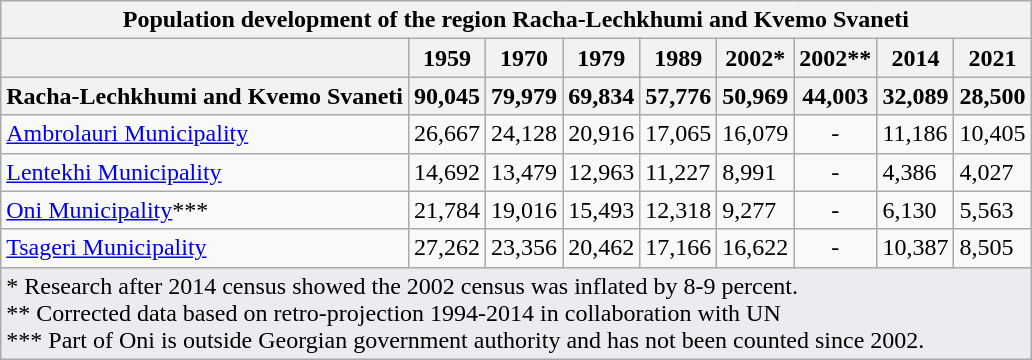<table class="wikitable">
<tr>
<th colspan=19>Population development of the region Racha-Lechkhumi and Kvemo Svaneti</th>
</tr>
<tr>
<th></th>
<th>1959</th>
<th>1970</th>
<th>1979</th>
<th>1989</th>
<th>2002*</th>
<th>2002**</th>
<th>2014</th>
<th>2021</th>
</tr>
<tr>
<th>Racha-Lechkhumi and Kvemo Svaneti</th>
<th>90,045</th>
<th> 79,979</th>
<th> 69,834</th>
<th> 57,776</th>
<th> 50,969</th>
<th> 44,003</th>
<th> 32,089</th>
<th> 28,500</th>
</tr>
<tr>
<td><a href='#'>Ambrolauri Municipality</a></td>
<td>26,667</td>
<td> 24,128</td>
<td> 20,916</td>
<td> 17,065</td>
<td> 16,079</td>
<td align=center>-</td>
<td> 11,186</td>
<td> 10,405</td>
</tr>
<tr>
<td><a href='#'>Lentekhi Municipality</a></td>
<td>14,692</td>
<td> 13,479</td>
<td> 12,963</td>
<td> 11,227</td>
<td> 8,991</td>
<td align=center>-</td>
<td> 4,386</td>
<td> 4,027</td>
</tr>
<tr>
<td><a href='#'>Oni Municipality</a>***</td>
<td>21,784</td>
<td> 19,016</td>
<td> 15,493</td>
<td> 12,318</td>
<td> 9,277</td>
<td align=center>-</td>
<td> 6,130</td>
<td> 5,563</td>
</tr>
<tr>
<td><a href='#'>Tsageri Municipality</a></td>
<td>27,262</td>
<td> 23,356</td>
<td> 20,462</td>
<td> 17,166</td>
<td> 16,622</td>
<td align=center>-</td>
<td> 10,387</td>
<td> 8,505</td>
</tr>
<tr>
<td colspan=10 class="wikitable" style="align:left;text-align:left;background-color:#eaecf0">* Research after 2014 census showed the 2002 census was inflated by 8-9 percent.<br>** Corrected data based on retro-projection 1994-2014 in collaboration with UN<br>*** Part of Oni is outside Georgian government authority and has not been counted since 2002.</td>
</tr>
</table>
